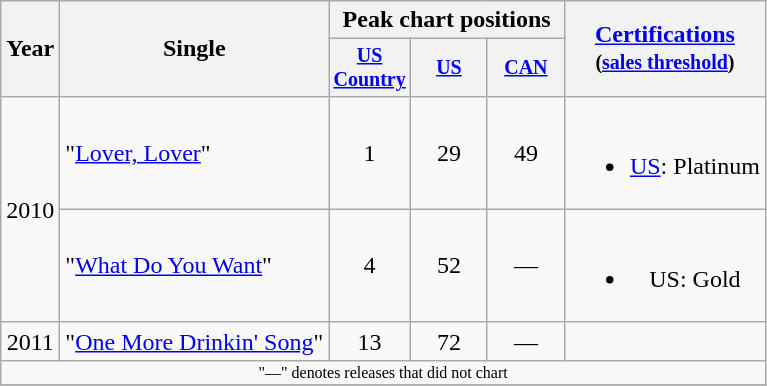<table class="wikitable" style="text-align:center;">
<tr>
<th rowspan="2">Year</th>
<th rowspan="2">Single</th>
<th colspan="3">Peak chart positions</th>
<th rowspan="2"><a href='#'>Certifications</a><br><small>(<a href='#'>sales threshold</a>)</small></th>
</tr>
<tr style="font-size:smaller;">
<th width="45"><a href='#'>US Country</a><br></th>
<th width="45"><a href='#'>US</a><br></th>
<th width="45"><a href='#'>CAN</a><br></th>
</tr>
<tr>
<td rowspan="2">2010</td>
<td align="left">"<a href='#'>Lover, Lover</a>"</td>
<td>1</td>
<td>29</td>
<td>49</td>
<td><br><ul><li><a href='#'>US</a>: Platinum</li></ul></td>
</tr>
<tr>
<td align="left">"<a href='#'>What Do You Want</a>"</td>
<td>4</td>
<td>52</td>
<td>—</td>
<td><br><ul><li>US: Gold</li></ul></td>
</tr>
<tr>
<td>2011</td>
<td align="left">"<a href='#'>One More Drinkin' Song</a>"</td>
<td>13</td>
<td>72</td>
<td>—</td>
<td></td>
</tr>
<tr>
<td colspan="6" style="font-size:8pt">"—" denotes releases that did not chart</td>
</tr>
<tr>
</tr>
</table>
